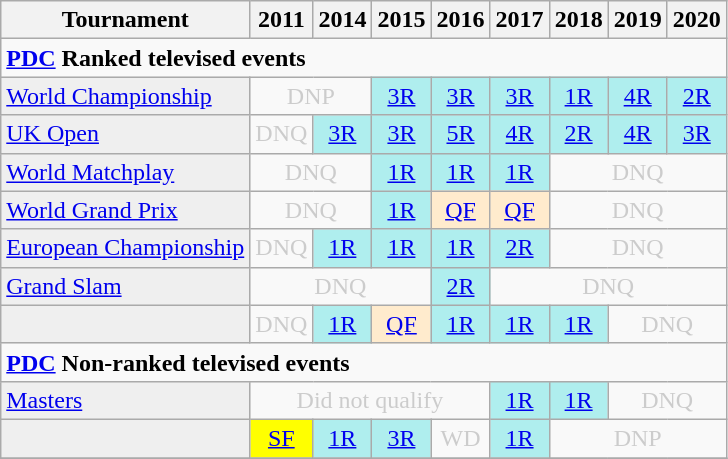<table class="wikitable" style="margin:0">
<tr>
<th>Tournament</th>
<th>2011</th>
<th>2014</th>
<th>2015</th>
<th>2016</th>
<th>2017</th>
<th>2018</th>
<th>2019</th>
<th>2020</th>
</tr>
<tr>
<td colspan="12" align="left"><strong><a href='#'>PDC</a> Ranked televised events</strong></td>
</tr>
<tr>
<td style="background:#efefef;"><a href='#'>World Championship</a></td>
<td colspan="2" style="text-align:center; color:#ccc;">DNP</td>
<td style="text-align:center; background:#afeeee;"><a href='#'>3R</a></td>
<td style="text-align:center; background:#afeeee;"><a href='#'>3R</a></td>
<td style="text-align:center; background:#afeeee;"><a href='#'>3R</a></td>
<td style="text-align:center; background:#afeeee;"><a href='#'>1R</a></td>
<td style="text-align:center; background:#afeeee;"><a href='#'>4R</a></td>
<td style="text-align:center; background:#afeeee;"><a href='#'>2R</a></td>
</tr>
<tr>
<td style="background:#efefef;"><a href='#'>UK Open</a></td>
<td style="text-align:center; color:#ccc;">DNQ</td>
<td style="text-align:center; background:#afeeee;"><a href='#'>3R</a></td>
<td style="text-align:center; background:#afeeee;"><a href='#'>3R</a></td>
<td style="text-align:center; background:#afeeee;"><a href='#'>5R</a></td>
<td style="text-align:center; background:#afeeee;"><a href='#'>4R</a></td>
<td style="text-align:center; background:#afeeee;"><a href='#'>2R</a></td>
<td style="text-align:center; background:#afeeee;"><a href='#'>4R</a></td>
<td style="text-align:center; background:#afeeee;"><a href='#'>3R</a></td>
</tr>
<tr>
<td style="background:#efefef;"><a href='#'>World Matchplay</a></td>
<td colspan="2" style="text-align:center; color:#ccc;">DNQ</td>
<td style="text-align:center; background:#afeeee;"><a href='#'>1R</a></td>
<td style="text-align:center; background:#afeeee;"><a href='#'>1R</a></td>
<td style="text-align:center; background:#afeeee;"><a href='#'>1R</a></td>
<td colspan="3" style="text-align:center; color:#ccc;">DNQ</td>
</tr>
<tr>
<td style="background:#efefef;"><a href='#'>World Grand Prix</a></td>
<td colspan="2" style="text-align:center; color:#ccc;">DNQ</td>
<td style="text-align:center; background:#afeeee;"><a href='#'>1R</a></td>
<td style="text-align:center; background:#ffebcd;"><a href='#'>QF</a></td>
<td style="text-align:center; background:#ffebcd;"><a href='#'>QF</a></td>
<td colspan="3" style="text-align:center; color:#ccc;">DNQ</td>
</tr>
<tr>
<td style="background:#efefef;"><a href='#'>European Championship</a></td>
<td style="text-align:center; color:#ccc;">DNQ</td>
<td style="text-align:center; background:#afeeee;"><a href='#'>1R</a></td>
<td style="text-align:center; background:#afeeee;"><a href='#'>1R</a></td>
<td style="text-align:center; background:#afeeee;"><a href='#'>1R</a></td>
<td style="text-align:center; background:#afeeee;"><a href='#'>2R</a></td>
<td colspan="3" style="text-align:center; color:#ccc;">DNQ</td>
</tr>
<tr>
<td style="background:#efefef;"><a href='#'>Grand Slam</a></td>
<td colspan="3" style="text-align:center; color:#ccc;">DNQ</td>
<td style="text-align:center; background:#afeeee;"><a href='#'>2R</a></td>
<td colspan="4" style="text-align:center; color:#ccc;">DNQ</td>
</tr>
<tr>
<td style="background:#efefef;"></td>
<td style="text-align:center; color:#ccc;">DNQ</td>
<td style="text-align:center; background:#afeeee;"><a href='#'>1R</a></td>
<td style="text-align:center; background:#ffebcd;"><a href='#'>QF</a></td>
<td style="text-align:center; background:#afeeee;"><a href='#'>1R</a></td>
<td style="text-align:center; background:#afeeee;"><a href='#'>1R</a></td>
<td style="text-align:center; background:#afeeee;"><a href='#'>1R</a></td>
<td colspan="2" style="text-align:center; color:#ccc;">DNQ</td>
</tr>
<tr>
<td colspan="12" align="left"><strong><a href='#'>PDC</a> Non-ranked televised events</strong></td>
</tr>
<tr>
<td style="background:#efefef;"><a href='#'>Masters</a></td>
<td colspan="4" style="text-align:center; color:#ccc;">Did not qualify</td>
<td style="text-align:center; background:#afeeee;"><a href='#'>1R</a></td>
<td style="text-align:center; background:#afeeee;"><a href='#'>1R</a></td>
<td colspan="2" style="text-align:center; color:#ccc;">DNQ</td>
</tr>
<tr>
<td style="background:#efefef;"></td>
<td style="text-align:center; background:yellow;"><a href='#'>SF</a></td>
<td style="text-align:center; background:#afeeee;"><a href='#'>1R</a></td>
<td style="text-align:center; background:#afeeee;"><a href='#'>3R</a></td>
<td style="text-align:center; color:#ccc;">WD</td>
<td style="text-align:center; background:#afeeee;"><a href='#'>1R</a></td>
<td colspan="3" style="text-align:center; color:#ccc;">DNP</td>
</tr>
<tr>
</tr>
</table>
